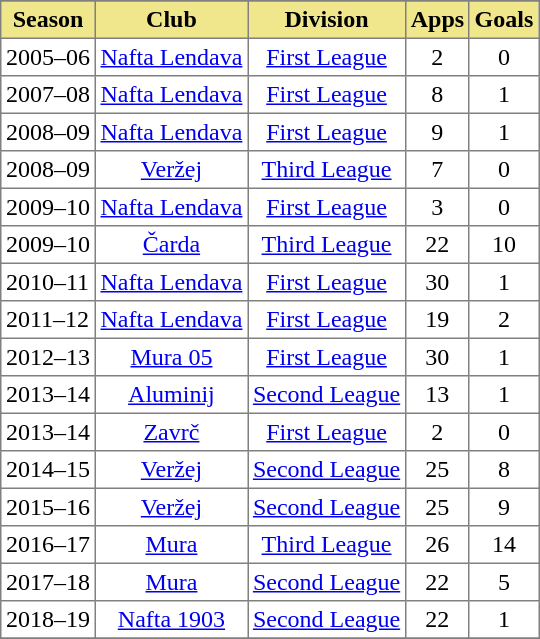<table border=1 cellpadding=3 style="border-collapse: collapse;">
<tr align=center style=background:#EFEFEFE>
</tr>
<tr ---- bgcolor="#F0E68C" align="center">
<th>Season</th>
<th>Club</th>
<th>Division</th>
<th>Apps</th>
<th>Goals</th>
</tr>
<tr>
<td>2005–06</td>
<td align=center><a href='#'>Nafta Lendava</a></td>
<td align=center><a href='#'>First League</a></td>
<td align=center>2</td>
<td align=center>0</td>
</tr>
<tr>
<td>2007–08</td>
<td align=center><a href='#'>Nafta Lendava</a></td>
<td align=center><a href='#'>First League</a></td>
<td align=center>8</td>
<td align=center>1</td>
</tr>
<tr>
<td>2008–09</td>
<td align=center><a href='#'>Nafta Lendava</a></td>
<td align=center><a href='#'>First League</a></td>
<td align=center>9</td>
<td align=center>1</td>
</tr>
<tr>
<td>2008–09</td>
<td align=center><a href='#'>Veržej</a></td>
<td align=center><a href='#'>Third League</a></td>
<td align=center>7</td>
<td align=center>0</td>
</tr>
<tr>
<td>2009–10</td>
<td align=center><a href='#'>Nafta Lendava</a></td>
<td align=center><a href='#'>First League</a></td>
<td align=center>3</td>
<td align=center>0</td>
</tr>
<tr>
<td>2009–10</td>
<td align=center><a href='#'>Čarda</a></td>
<td align=center><a href='#'>Third League</a></td>
<td align=center>22</td>
<td align=center>10</td>
</tr>
<tr>
<td>2010–11</td>
<td align=center><a href='#'>Nafta Lendava</a></td>
<td align=center><a href='#'>First League</a></td>
<td align=center>30</td>
<td align=center>1</td>
</tr>
<tr>
<td>2011–12</td>
<td align=center><a href='#'>Nafta Lendava</a></td>
<td align=center><a href='#'>First League</a></td>
<td align=center>19</td>
<td align=center>2</td>
</tr>
<tr>
<td>2012–13</td>
<td align=center><a href='#'>Mura 05</a></td>
<td align=center><a href='#'>First League</a></td>
<td align=center>30</td>
<td align=center>1</td>
</tr>
<tr>
<td>2013–14</td>
<td align=center><a href='#'>Aluminij</a></td>
<td align=center><a href='#'>Second League</a></td>
<td align=center>13</td>
<td align=center>1</td>
</tr>
<tr>
<td>2013–14</td>
<td align=center><a href='#'>Zavrč</a></td>
<td align=center><a href='#'>First League</a></td>
<td align=center>2</td>
<td align=center>0</td>
</tr>
<tr>
<td>2014–15</td>
<td align=center><a href='#'>Veržej</a></td>
<td align=center><a href='#'>Second League</a></td>
<td align=center>25</td>
<td align=center>8</td>
</tr>
<tr>
<td>2015–16</td>
<td align=center><a href='#'>Veržej</a></td>
<td align=center><a href='#'>Second League</a></td>
<td align=center>25</td>
<td align=center>9</td>
</tr>
<tr>
<td>2016–17</td>
<td align=center><a href='#'>Mura</a></td>
<td align=center><a href='#'>Third League</a></td>
<td align=center>26</td>
<td align=center>14</td>
</tr>
<tr>
<td>2017–18</td>
<td align=center><a href='#'>Mura</a></td>
<td align=center><a href='#'>Second League</a></td>
<td align=center>22</td>
<td align=center>5</td>
</tr>
<tr>
<td>2018–19</td>
<td align=center><a href='#'>Nafta 1903</a></td>
<td align=center><a href='#'>Second League</a></td>
<td align=center>22</td>
<td align=center>1</td>
</tr>
<tr>
</tr>
</table>
